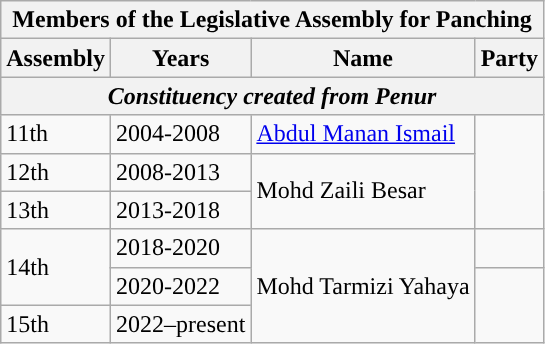<table class="wikitable">
<tr>
<th colspan="4">Members of the Legislative Assembly for Panching</th>
</tr>
<tr>
<th>Assembly</th>
<th>Years</th>
<th>Name</th>
<th>Party</th>
</tr>
<tr>
<th colspan="4"><em>Constituency created from Penur</em></th>
</tr>
<tr>
<td>11th</td>
<td>2004-2008</td>
<td><a href='#'>Abdul Manan Ismail</a></td>
<td rowspan="3"></td>
</tr>
<tr>
<td>12th</td>
<td>2008-2013</td>
<td rowspan="2">Mohd Zaili Besar</td>
</tr>
<tr>
<td>13th</td>
<td>2013-2018</td>
</tr>
<tr>
<td rowspan="2">14th</td>
<td>2018-2020</td>
<td rowspan="3">Mohd Tarmizi Yahaya</td>
<td></td>
</tr>
<tr>
<td>2020-2022</td>
<td rowspan="2"></td>
</tr>
<tr>
<td>15th</td>
<td>2022–present</td>
</tr>
</table>
